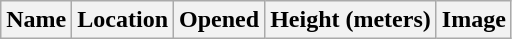<table class="wikitable sortable plainrowheaders">
<tr>
<th>Name</th>
<th>Location</th>
<th>Opened</th>
<th>Height (meters)</th>
<th>Image<br>









































</th>
</tr>
</table>
